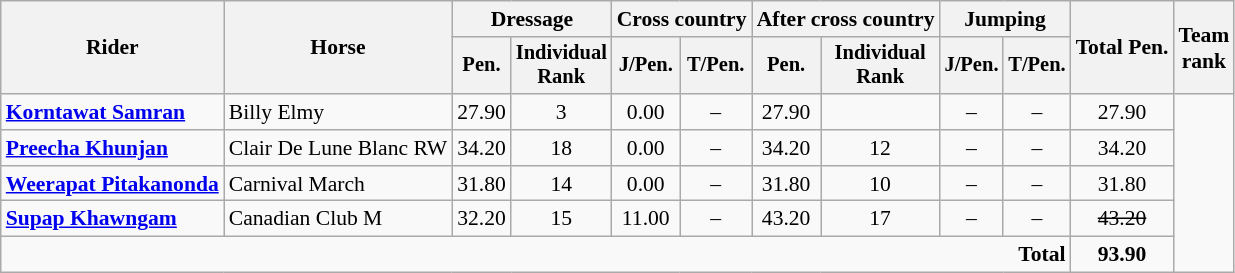<table class="wikitable" style="font-size:90%;text-align:center">
<tr>
<th rowspan="2">Rider</th>
<th rowspan="2">Horse</th>
<th colspan="2">Dressage</th>
<th colspan="2">Cross country</th>
<th colspan="2">After cross country</th>
<th colspan="2">Jumping</th>
<th rowspan="2">Total Pen.</th>
<th rowspan="2">Team<br>rank</th>
</tr>
<tr style=font-size:95%>
<th>Pen.</th>
<th>Individual<br>Rank</th>
<th>J/Pen.</th>
<th>T/Pen.</th>
<th>Pen.</th>
<th>Individual<br>Rank</th>
<th>J/Pen.</th>
<th>T/Pen.</th>
</tr>
<tr>
<td align=left><strong><a href='#'>Korntawat Samran</a></strong></td>
<td align=left>Billy Elmy</td>
<td>27.90</td>
<td>3</td>
<td>0.00</td>
<td>–</td>
<td>27.90</td>
<td></td>
<td>–</td>
<td>–</td>
<td>27.90</td>
<td rowspan=5></td>
</tr>
<tr>
<td align=left><strong><a href='#'>Preecha Khunjan</a></strong></td>
<td align=left>Clair De Lune Blanc RW</td>
<td>34.20</td>
<td>18</td>
<td>0.00</td>
<td>–</td>
<td>34.20</td>
<td>12</td>
<td>–</td>
<td>–</td>
<td>34.20</td>
</tr>
<tr>
<td align=left><strong><a href='#'>Weerapat Pitakanonda</a></strong></td>
<td align=left>Carnival March</td>
<td>31.80</td>
<td>14</td>
<td>0.00</td>
<td>–</td>
<td>31.80</td>
<td>10</td>
<td>–</td>
<td>–</td>
<td>31.80</td>
</tr>
<tr>
<td align=left><strong><a href='#'>Supap Khawngam</a></strong></td>
<td align=left>Canadian Club M</td>
<td>32.20</td>
<td>15</td>
<td>11.00</td>
<td>–</td>
<td>43.20</td>
<td>17</td>
<td>–</td>
<td>–</td>
<td><s>43.20</s></td>
</tr>
<tr>
<td align=right colspan=10><strong>Total</strong></td>
<td><strong>93.90</strong></td>
</tr>
</table>
